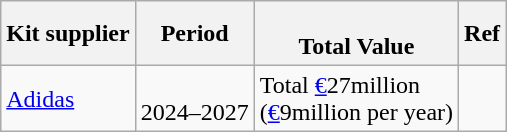<table class="wikitable" style="text-align: left">
<tr>
<th>Kit supplier</th>
<th>Period</th>
<th><br> Total Value</th>
<th>Ref</th>
</tr>
<tr>
<td><div><a href='#'>Adidas</a></div></td>
<td><div><br>2024–2027
</div></td>
<td>Total <a href='#'>€</a>27million <br>(<a href='#'>€</a>9million per year)</td>
<td></td>
</tr>
</table>
